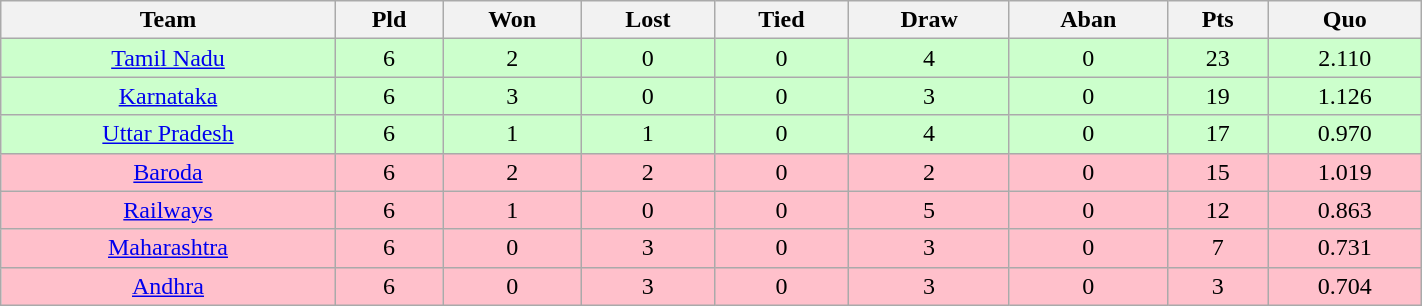<table class="wikitable" width=75%>
<tr>
<th>Team</th>
<th>Pld</th>
<th>Won</th>
<th>Lost</th>
<th>Tied</th>
<th>Draw</th>
<th>Aban</th>
<th>Pts</th>
<th>Quo</th>
</tr>
<tr bgcolor="ccffcc" align="center">
<td><a href='#'>Tamil Nadu</a></td>
<td>6</td>
<td>2</td>
<td>0</td>
<td>0</td>
<td>4</td>
<td>0</td>
<td>23</td>
<td>2.110</td>
</tr>
<tr bgcolor="ccffcc" align="center">
<td><a href='#'>Karnataka</a></td>
<td>6</td>
<td>3</td>
<td>0</td>
<td>0</td>
<td>3</td>
<td>0</td>
<td>19</td>
<td>1.126</td>
</tr>
<tr bgcolor="ccffcc" align="center">
<td><a href='#'>Uttar Pradesh</a></td>
<td>6</td>
<td>1</td>
<td>1</td>
<td>0</td>
<td>4</td>
<td>0</td>
<td>17</td>
<td>0.970</td>
</tr>
<tr bgcolor="pink" align="center">
<td><a href='#'>Baroda</a></td>
<td>6</td>
<td>2</td>
<td>2</td>
<td>0</td>
<td>2</td>
<td>0</td>
<td>15</td>
<td>1.019</td>
</tr>
<tr bgcolor="pink" align="center">
<td><a href='#'>Railways</a></td>
<td>6</td>
<td>1</td>
<td>0</td>
<td>0</td>
<td>5</td>
<td>0</td>
<td>12</td>
<td>0.863</td>
</tr>
<tr bgcolor="pink" align="center">
<td><a href='#'>Maharashtra</a></td>
<td>6</td>
<td>0</td>
<td>3</td>
<td>0</td>
<td>3</td>
<td>0</td>
<td>7</td>
<td>0.731</td>
</tr>
<tr bgcolor="pink" align="center">
<td><a href='#'>Andhra</a></td>
<td>6</td>
<td>0</td>
<td>3</td>
<td>0</td>
<td>3</td>
<td>0</td>
<td>3</td>
<td>0.704</td>
</tr>
</table>
